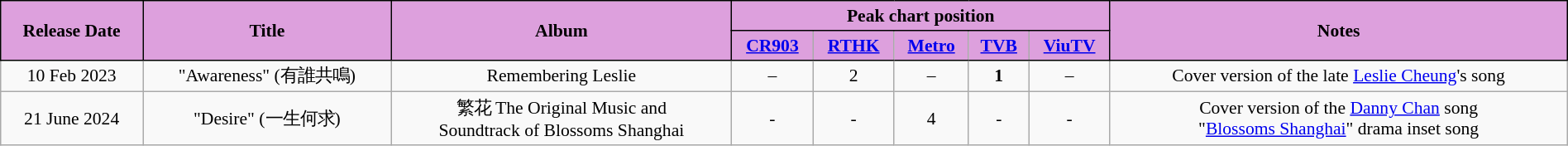<table class="wikitable" style="text-align:center; font-size:90% ;width:100%">
<tr>
<th rowspan="2" style="background:#DDA0DD; border:1px solid black">Release Date</th>
<th rowspan="2" style="background:#DDA0DD; border:1px solid black">Title</th>
<th rowspan="2" style="background:#DDA0DD; border:1px solid black">Album</th>
<th colspan="5" style="background:#DDA0DD; border:1px solid black">Peak chart position</th>
<th rowspan="2" style="background:#DDA0DD; border:1px solid black">Notes</th>
</tr>
<tr>
<th style="background:#DDA0DD; border-bottom:1px solid black"><a href='#'>CR903</a></th>
<th style="background:#DDA0DD; border-bottom:1px solid black"><a href='#'>RTHK</a></th>
<th style="background:#DDA0DD; border-bottom:1px solid black"><a href='#'>Metro</a></th>
<th style="background:#DDA0DD; border-bottom:1px solid black"><a href='#'>TVB</a></th>
<th style="background:#DDA0DD; border-bottom:1px solid black"><a href='#'>ViuTV</a></th>
</tr>
<tr>
<td>10 Feb 2023</td>
<td>"Awareness" (有誰共鳴)</td>
<td>Remembering Leslie</td>
<td>–</td>
<td>2</td>
<td>–</td>
<td><strong>1</strong></td>
<td>–</td>
<td><div>Cover version of the late <a href='#'>Leslie Cheung</a>'s song</div></td>
</tr>
<tr>
<td>21 June 2024</td>
<td>"Desire" (一生何求)</td>
<td>繁花 The Original Music and<br>Soundtrack of Blossoms Shanghai</td>
<td>-</td>
<td>-</td>
<td>4</td>
<td>-</td>
<td>-</td>
<td><div>Cover version of the <a href='#'>Danny Chan</a> song<br>"<a href='#'>Blossoms Shanghai</a>" drama inset song</div></td>
</tr>
</table>
